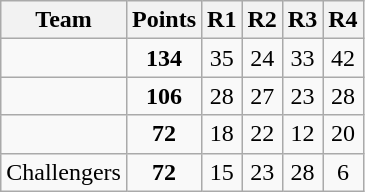<table class=wikitable>
<tr>
<th>Team</th>
<th>Points</th>
<th>R1</th>
<th>R2</th>
<th>R3</th>
<th>R4</th>
</tr>
<tr align=center>
<td align=left></td>
<td><strong>134</strong></td>
<td>35</td>
<td>24</td>
<td>33</td>
<td>42</td>
</tr>
<tr align=center>
<td align=left></td>
<td><strong>106</strong></td>
<td>28</td>
<td>27</td>
<td>23</td>
<td>28</td>
</tr>
<tr align=center>
<td align=left></td>
<td><strong>72</strong></td>
<td>18</td>
<td>22</td>
<td>12</td>
<td>20</td>
</tr>
<tr align=center>
<td align=left> Challengers</td>
<td><strong>72</strong></td>
<td>15</td>
<td>23</td>
<td>28</td>
<td>6</td>
</tr>
</table>
